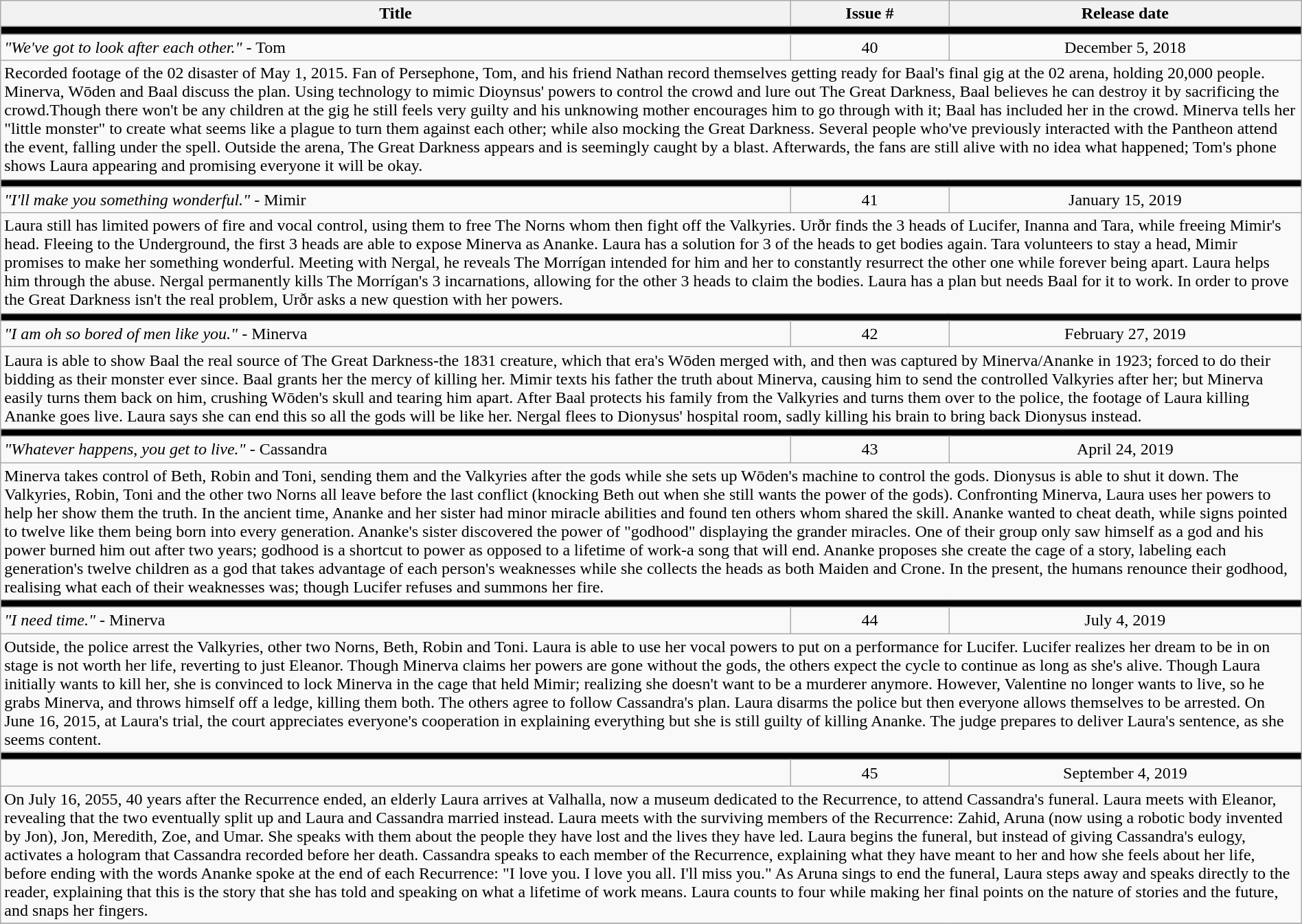<table class="wikitable" style="width:100%;">
<tr>
<th>Title</th>
<th>Issue #</th>
<th>Release date</th>
</tr>
<tr>
<td colspan="6" style="background:black"></td>
</tr>
<tr>
<td><em>"We've got to look after each other."</em> - Tom</td>
<td style="text-align:center;">40</td>
<td style="text-align:center;">December 5, 2018</td>
</tr>
<tr>
<td colspan="6">Recorded footage of the 02 disaster of May 1, 2015. Fan of Persephone, Tom, and his friend Nathan record themselves getting ready for Baal's final gig at the 02 arena, holding 20,000 people. Minerva, Wōden and Baal discuss the plan. Using technology to mimic Dioynsus' powers to control the crowd and lure out The Great Darkness, Baal believes he can destroy it by sacrificing the crowd.Though there won't be any children at the gig he still feels very guilty and his unknowing mother encourages him to go through with it; Baal has included her in the crowd. Minerva tells her "little monster" to create what seems like a plague to turn them against each other; while also mocking the Great Darkness. Several people who've previously interacted with the Pantheon attend the event, falling under the spell. Outside the arena, The Great Darkness appears and is seemingly caught by a blast. Afterwards, the fans are still alive with no idea what happened; Tom's phone shows Laura appearing and promising everyone it will be okay.</td>
</tr>
<tr>
<td colspan="6" style="background:black"></td>
</tr>
<tr>
<td><em>"I'll make you something wonderful."</em> - Mimir</td>
<td style="text-align:center;">41</td>
<td style="text-align:center;">January 15, 2019</td>
</tr>
<tr>
<td colspan="6">Laura still has limited powers of fire and vocal control, using them to free The Norns whom then fight off the Valkyries. Urðr finds the 3 heads of Lucifer, Inanna and Tara, while freeing Mimir's head. Fleeing to the Underground, the first 3 heads are able to expose Minerva as Ananke. Laura has a solution for 3 of the heads to get bodies again. Tara volunteers to stay a head, Mimir promises to make her something wonderful. Meeting with Nergal, he reveals The Morrígan intended for him and her to constantly resurrect the other one while forever being apart. Laura helps him through the abuse. Nergal permanently kills The Morrígan's 3 incarnations, allowing for the other 3 heads to claim the bodies. Laura has a plan but needs Baal for it to work. In order to prove the Great Darkness isn't the real problem, Urðr asks a new question with her powers.</td>
</tr>
<tr>
<td colspan="6" style="background:black"></td>
</tr>
<tr>
<td><em>"I am oh so bored of men like you."</em> - Minerva</td>
<td style="text-align:center;">42</td>
<td style="text-align:center;">February 27, 2019</td>
</tr>
<tr>
<td colspan="6">Laura is able to show Baal the real source of The Great Darkness-the 1831 creature, which that era's Wōden merged with, and then was captured by Minerva/Ananke in 1923; forced to do their bidding as their monster ever since. Baal grants her the mercy of killing her. Mimir texts his father the truth about Minerva, causing him to send the controlled Valkyries after her; but Minerva easily turns them back on him, crushing Wōden's skull and tearing him apart. After Baal protects his family from the Valkyries and turns them over to the police, the footage of Laura killing Ananke goes live. Laura says she can end this so all the gods will be like her. Nergal flees to Dionysus' hospital room, sadly killing his brain to bring back Dionysus instead.</td>
</tr>
<tr>
</tr>
<tr>
<td colspan="6" style="background:black"></td>
</tr>
<tr>
<td><em>"Whatever happens, you get to live."</em> - Cassandra</td>
<td style="text-align:center;">43</td>
<td style="text-align:center;">April 24, 2019</td>
</tr>
<tr>
<td colspan="6">Minerva takes control of Beth, Robin and Toni, sending them and the Valkyries after the gods while she sets up Wōden's machine to control the gods. Dionysus is able to shut it down. The Valkyries, Robin, Toni and the other two Norns all leave before the last conflict (knocking Beth out when she still wants the power of the gods). Confronting Minerva, Laura uses her powers to help her show them the truth. In the ancient time, Ananke and her sister had minor miracle abilities and found ten others whom shared the skill. Ananke wanted to cheat death, while signs pointed to twelve like them being born into every generation. Ananke's sister discovered the power of "godhood" displaying the grander miracles. One of their group only saw himself as a god and his power burned him out after two years; godhood is a shortcut to power as opposed to a lifetime of work-a song that will end. Ananke proposes she create the cage of a story, labeling each generation's twelve children as a god that takes advantage of each person's weaknesses while she collects the heads as both Maiden and Crone. In the present, the humans renounce their godhood, realising what each of their weaknesses was; though Lucifer refuses and summons her fire.</td>
</tr>
<tr>
<td colspan="6" style="background:black"></td>
</tr>
<tr>
<td><em>"I need time."</em> - Minerva</td>
<td style="text-align:center;">44</td>
<td style="text-align:center;">July 4, 2019</td>
</tr>
<tr>
<td colspan="6">Outside, the police arrest the Valkyries, other two Norns, Beth, Robin and Toni. Laura is able to use her vocal powers to put on a performance for Lucifer. Lucifer realizes her dream to be in on stage is not worth her life, reverting to just Eleanor. Though Minerva claims her powers are gone without the gods, the others expect the cycle to continue as long as she's alive. Though Laura initially wants to kill her, she is convinced to lock Minerva in the cage that held Mimir; realizing she doesn't want to be a murderer anymore. However, Valentine no longer wants to live, so he grabs Minerva, and throws himself off a ledge, killing them both. The others agree to follow Cassandra's plan. Laura disarms the police but then everyone allows themselves to be arrested. On June 16, 2015, at Laura's trial, the court appreciates everyone's cooperation in explaining everything but she is still guilty of killing Ananke. The judge prepares to deliver Laura's sentence, as she seems content.</td>
</tr>
<tr>
<td colspan="6" style="background:black"></td>
</tr>
<tr>
<td></td>
<td style="text-align:center;">45</td>
<td style="text-align:center;">September 4, 2019</td>
</tr>
<tr>
<td colspan="6">On July 16, 2055, 40 years after the Recurrence ended, an elderly Laura arrives at Valhalla, now a museum dedicated to the Recurrence, to attend Cassandra's funeral. Laura meets with Eleanor, revealing that the two eventually split up and Laura and Cassandra married instead. Laura meets with the surviving members of the Recurrence: Zahid, Aruna (now using a robotic body invented by Jon), Jon, Meredith, Zoe, and Umar. She speaks with them about the people they have lost and the lives they have led. Laura begins the funeral, but instead of giving Cassandra's eulogy, activates a hologram that Cassandra recorded before her death. Cassandra speaks to each member of the Recurrence, explaining what they have meant to her and how she feels about her life, before ending with the words Ananke spoke at the end of each Recurrence: "I love you. I love you all. I'll miss you." As Aruna sings to end the funeral, Laura steps away and speaks directly to the reader, explaining that this is the story that she has told and speaking on what a lifetime of work means. Laura counts to four while making her final points on the nature of stories and the future, and snaps her fingers.</td>
</tr>
<tr>
</tr>
</table>
